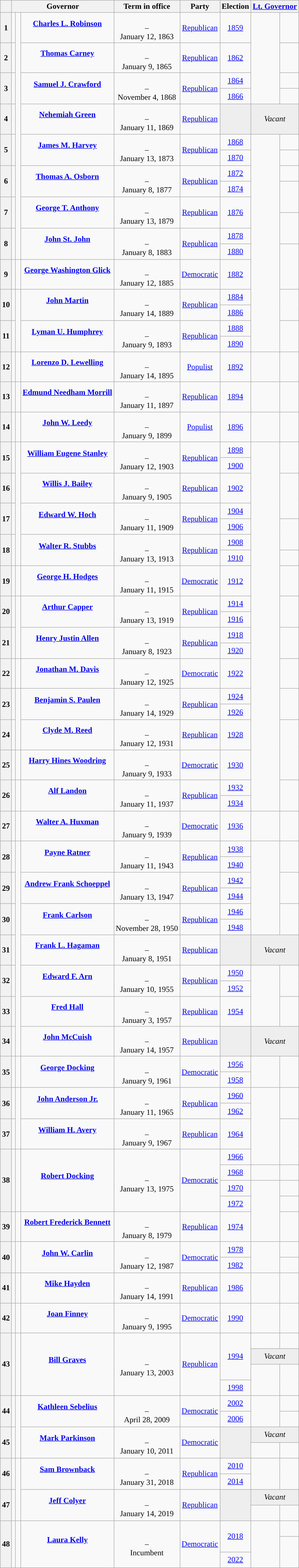<table class="wikitable sortable mw-collapsible sticky-header-multi" style="text-align:center;">
<tr>
<th scope="col" data-sort-type="number"></th>
<th scope="colgroup" colspan="3">Governor</th>
<th scope="col">Term in office</th>
<th scope="col">Party</th>
<th scope="col">Election</th>
<th scope="colgroup" colspan="2"><a href='#'>Lt. Governor</a></th>
</tr>
<tr style="height:2em;">
<th scope="row">1</th>
<td data-sort-value="Robinson, Charles"></td>
<td rowspan="13" style="background: "> </td>
<td><strong><a href='#'>Charles L. Robinson</a></strong><br><br></td>
<td><br>–<br>January 12, 1863<br></td>
<td><a href='#'>Republican</a></td>
<td><a href='#'>1859</a></td>
<td rowspan="4" style="background: "> </td>
<td></td>
</tr>
<tr style="height:2em;">
<th scope="row">2</th>
<td data-sort-value="Carney, Thomas"></td>
<td><strong><a href='#'>Thomas Carney</a></strong><br><br></td>
<td><br>–<br>January 9, 1865<br></td>
<td><a href='#'>Republican</a></td>
<td><a href='#'>1862</a></td>
<td></td>
</tr>
<tr style="height:2em;">
<th rowspan="2" scope="rowgroup">3</th>
<td rowspan="2" data-sort-value="Crawford, Samuel"></td>
<td rowspan="2"><strong><a href='#'>Samuel J. Crawford</a></strong><br><br></td>
<td rowspan="2"><br>–<br>November 4, 1868<br></td>
<td rowspan="2"><a href='#'>Republican</a></td>
<td><a href='#'>1864</a></td>
<td></td>
</tr>
<tr style="height:2em;">
<td><a href='#'>1866</a></td>
<td></td>
</tr>
<tr style="height:2em;">
<th scope="row">4</th>
<td data-sort-value="Green, Nehemiah"></td>
<td><strong><a href='#'>Nehemiah Green</a></strong><br><br></td>
<td><br>–<br>January 11, 1869<br></td>
<td><a href='#'>Republican</a></td>
<td style="background:#EEEEEE;"></td>
<td colspan="2" style="background:#EEEEEE;"><em>Vacant</em></td>
</tr>
<tr style="height:2em;">
<th rowspan="2" scope="rowgroup">5</th>
<td rowspan="2" data-sort-value="Harvey, James"></td>
<td rowspan="2"><strong><a href='#'>James M. Harvey</a></strong><br><br></td>
<td rowspan="2"><br>–<br>January 13, 1873<br></td>
<td rowspan="2"><a href='#'>Republican</a></td>
<td><a href='#'>1868</a></td>
<td rowspan="13" style="color:inherit;background: "></td>
<td></td>
</tr>
<tr style="height:2em;">
<td><a href='#'>1870</a></td>
<td></td>
</tr>
<tr style="height:2em;">
<th rowspan="2" scope="rowgroup">6</th>
<td rowspan="2" data-sort-value="Osborn, Thomas"></td>
<td rowspan="2"><strong><a href='#'>Thomas A. Osborn</a></strong><br><br></td>
<td rowspan="2"><br>–<br>January 8, 1877<br></td>
<td rowspan="2"><a href='#'>Republican</a></td>
<td><a href='#'>1872</a></td>
<td></td>
</tr>
<tr style="height:2em;">
<td><a href='#'>1874</a></td>
<td rowspan="2"></td>
</tr>
<tr style="height:2em;">
<th rowspan="2" scope="rowgroup">7</th>
<td rowspan="2" data-sort-value="Anthony, George"></td>
<td rowspan="2"><strong><a href='#'>George T. Anthony</a></strong><br><br></td>
<td rowspan="2"><br>–<br>January 13, 1879<br></td>
<td rowspan="2"><a href='#'>Republican</a></td>
<td rowspan="2"><a href='#'>1876</a></td>
</tr>
<tr style="height:2em;">
<td rowspan="2"></td>
</tr>
<tr style="height:2em;">
<th rowspan="2" scope="rowgroup">8</th>
<td rowspan="2" data-sort-value="St. John, John"></td>
<td rowspan="2"><strong><a href='#'>John St. John</a></strong><br><br></td>
<td rowspan="2"><br>–<br>January 8, 1883<br></td>
<td rowspan="2"><a href='#'>Republican</a></td>
<td><a href='#'>1878</a></td>
</tr>
<tr style="height:2em;">
<td><a href='#'>1880</a></td>
<td rowspan="2"></td>
</tr>
<tr style="height:2em;">
<th scope="row">9</th>
<td data-sort-value="Glick, George"></td>
<td style="color:inherit;background: "></td>
<td><strong><a href='#'>George Washington Glick</a></strong><br><br></td>
<td><br>–<br>January 12, 1885<br></td>
<td><a href='#'>Democratic</a></td>
<td><a href='#'>1882</a></td>
</tr>
<tr style="height:2em;">
<th rowspan="2" scope="rowgroup">10</th>
<td rowspan="2" data-sort-value="Martin, John"></td>
<td rowspan="4" style="color:inherit;background: "></td>
<td rowspan="2"><strong><a href='#'>John Martin</a></strong><br><br></td>
<td rowspan="2"><br>–<br>January 14, 1889<br></td>
<td rowspan="2"><a href='#'>Republican</a></td>
<td><a href='#'>1884</a></td>
<td rowspan="2"></td>
</tr>
<tr style="height:2em;">
<td><a href='#'>1886</a></td>
</tr>
<tr style="height:2em;">
<th rowspan="2" scope="rowgroup">11</th>
<td rowspan="2" data-sort-value="Humphrey, Lyman"></td>
<td rowspan="2"><strong><a href='#'>Lyman U. Humphrey</a></strong><br><br></td>
<td rowspan="2"><br>–<br>January 9, 1893<br></td>
<td rowspan="2"><a href='#'>Republican</a></td>
<td><a href='#'>1888</a></td>
<td rowspan="2"></td>
</tr>
<tr style="height:2em;">
<td><a href='#'>1890</a></td>
</tr>
<tr style="height:2em;">
<th scope="row">12</th>
<td data-sort-value="Lewelling, Lorenzo"></td>
<td style="color:inherit;background: "></td>
<td><strong><a href='#'>Lorenzo D. Lewelling</a></strong><br><br></td>
<td><br>–<br>January 14, 1895<br></td>
<td><a href='#'>Populist</a></td>
<td><a href='#'>1892</a></td>
<td style="color:inherit;background: "></td>
<td></td>
</tr>
<tr style="height:2em;">
<th scope="row">13</th>
<td data-sort-value="Morrill, Edmund"></td>
<td style="color:inherit;background: "></td>
<td><strong><a href='#'>Edmund Needham Morrill</a></strong><br><br></td>
<td><br>–<br>January 11, 1897<br></td>
<td><a href='#'>Republican</a></td>
<td><a href='#'>1894</a></td>
<td style="color:inherit;background: "></td>
<td></td>
</tr>
<tr style="height:2em;">
<th scope="row">14</th>
<td data-sort-value="Leedy, John"></td>
<td style="color:inherit;background: "></td>
<td><strong><a href='#'>John W. Leedy</a></strong><br><br></td>
<td><br>–<br>January 9, 1899<br></td>
<td><a href='#'>Populist</a></td>
<td><a href='#'>1896</a></td>
<td style="color:inherit;background: "></td>
<td></td>
</tr>
<tr style="height:2em;">
<th rowspan="2" scope="rowgroup">15</th>
<td rowspan="2" data-sort-value="Stanley, William"></td>
<td rowspan="7" style="color:inherit;background: "></td>
<td rowspan="2"><strong><a href='#'>William Eugene Stanley</a></strong><br><br></td>
<td rowspan="2"><br>–<br>January 12, 1903<br></td>
<td rowspan="2"><a href='#'>Republican</a></td>
<td><a href='#'>1898</a></td>
<td rowspan="19" style="color:inherit;background: "></td>
<td rowspan="2"></td>
</tr>
<tr style="height:2em;">
<td><a href='#'>1900</a></td>
</tr>
<tr style="height:2em;">
<th scope="row">16</th>
<td data-sort-value="Bailey, Willis"></td>
<td><strong><a href='#'>Willis J. Bailey</a></strong><br><br></td>
<td><br>–<br>January 9, 1905<br></td>
<td><a href='#'>Republican</a></td>
<td><a href='#'>1902</a></td>
<td rowspan="2"></td>
</tr>
<tr style="height:2em;">
<th rowspan="2" scope="rowgroup">17</th>
<td rowspan="2" data-sort-value="Hoch, Edward"></td>
<td rowspan="2"><strong><a href='#'>Edward W. Hoch</a></strong><br><br></td>
<td rowspan="2"><br>–<br>January 11, 1909<br></td>
<td rowspan="2"><a href='#'>Republican</a></td>
<td><a href='#'>1904</a></td>
</tr>
<tr style="height:2em;">
<td><a href='#'>1906</a></td>
<td rowspan="2"></td>
</tr>
<tr style="height:2em;">
<th rowspan="2" scope="rowgroup">18</th>
<td rowspan="2" data-sort-value="Stubbs, Walter"></td>
<td rowspan="2"><strong><a href='#'>Walter R. Stubbs</a></strong><br><br></td>
<td rowspan="2"><br>–<br>January 13, 1913<br></td>
<td rowspan="2"><a href='#'>Republican</a></td>
<td><a href='#'>1908</a></td>
</tr>
<tr style="height:2em;">
<td><a href='#'>1910</a></td>
<td></td>
</tr>
<tr style="height:2em;">
<th scope="row">19</th>
<td data-sort-value="Hodges, George"></td>
<td style="color:inherit;background: "></td>
<td><strong><a href='#'>George H. Hodges</a></strong><br><br></td>
<td><br>–<br>January 11, 1915<br></td>
<td><a href='#'>Democratic</a></td>
<td><a href='#'>1912</a></td>
<td></td>
</tr>
<tr style="height:2em;">
<th rowspan="2" scope="rowgroup">20</th>
<td rowspan="2" data-sort-value="Capper, Arthur"></td>
<td rowspan="4" style="color:inherit;background: "></td>
<td rowspan="2"><strong><a href='#'>Arthur Capper</a></strong><br><br></td>
<td rowspan="2"><br>–<br>January 13, 1919<br></td>
<td rowspan="2"><a href='#'>Republican</a></td>
<td><a href='#'>1914</a></td>
<td rowspan="2"></td>
</tr>
<tr style="height:2em;">
<td><a href='#'>1916</a></td>
</tr>
<tr style="height:2em;">
<th rowspan="2" scope="rowgroup">21</th>
<td rowspan="2" data-sort-value="Allen, Henry"></td>
<td rowspan="2"><strong><a href='#'>Henry Justin Allen</a></strong><br><br></td>
<td rowspan="2"><br>–<br>January 8, 1923<br></td>
<td rowspan="2"><a href='#'>Republican</a></td>
<td><a href='#'>1918</a></td>
<td rowspan="2"></td>
</tr>
<tr style="height:2em;">
<td><a href='#'>1920</a></td>
</tr>
<tr style="height:2em;">
<th scope="row">22</th>
<td data-sort-value="Davis, Jonathan"></td>
<td style="color:inherit;background: "></td>
<td><strong><a href='#'>Jonathan M. Davis</a></strong><br><br></td>
<td><br>–<br>January 12, 1925<br></td>
<td><a href='#'>Democratic</a></td>
<td><a href='#'>1922</a></td>
<td></td>
</tr>
<tr style="height:2em;">
<th rowspan="2" scope="rowgroup">23</th>
<td rowspan="2" data-sort-value="Paulen, Benjamin"></td>
<td rowspan="3" style="color:inherit;background: "></td>
<td rowspan="2"><strong><a href='#'>Benjamin S. Paulen</a></strong><br><br></td>
<td rowspan="2"><br>–<br>January 14, 1929<br></td>
<td rowspan="2"><a href='#'>Republican</a></td>
<td><a href='#'>1924</a></td>
<td rowspan="2"></td>
</tr>
<tr style="height:2em;">
<td><a href='#'>1926</a></td>
</tr>
<tr style="height:2em;">
<th scope="row">24</th>
<td data-sort-value="Reed, Clyde"></td>
<td><strong><a href='#'>Clyde M. Reed</a></strong><br><br></td>
<td><br>–<br>January 12, 1931<br></td>
<td><a href='#'>Republican</a></td>
<td><a href='#'>1928</a></td>
<td rowspan="2"></td>
</tr>
<tr style="height:2em;">
<th scope="row">25</th>
<td data-sort-value="Woodring, Harry"></td>
<td style="color:inherit;background: "></td>
<td><strong><a href='#'>Harry Hines Woodring</a></strong><br><br></td>
<td><br>–<br>January 9, 1933<br></td>
<td><a href='#'>Democratic</a></td>
<td><a href='#'>1930</a></td>
</tr>
<tr style="height:2em;">
<th rowspan="2" scope="rowgroup">26</th>
<td rowspan="2" data-sort-value="Landon, Alf"></td>
<td rowspan="2" style="color:inherit;background: "></td>
<td rowspan="2"><strong><a href='#'>Alf Landon</a></strong><br><br></td>
<td rowspan="2"><br>–<br>January 11, 1937<br></td>
<td rowspan="2"><a href='#'>Republican</a></td>
<td><a href='#'>1932</a></td>
<td rowspan="2"></td>
</tr>
<tr style="height:2em;">
<td><a href='#'>1934</a></td>
</tr>
<tr style="height:2em;">
<th scope="row">27</th>
<td data-sort-value="Huxman, Walter"></td>
<td style="color:inherit;background: "></td>
<td><strong><a href='#'>Walter A. Huxman</a></strong><br><br></td>
<td><br>–<br>January 9, 1939<br></td>
<td><a href='#'>Democratic</a></td>
<td><a href='#'>1936</a></td>
<td style="color:inherit;background: "></td>
<td></td>
</tr>
<tr style="height:2em;">
<th rowspan="2" scope="rowgroup">28</th>
<td rowspan="2" data-sort-value="Ratner, Payne"></td>
<td rowspan="11" style="color:inherit;background: "></td>
<td rowspan="2"><strong><a href='#'>Payne Ratner</a></strong><br><br></td>
<td rowspan="2"><br>–<br>January 11, 1943<br></td>
<td rowspan="2"><a href='#'>Republican</a></td>
<td><a href='#'>1938</a></td>
<td rowspan="6" style="color:inherit;background: "></td>
<td rowspan="2"></td>
</tr>
<tr style="height:2em;">
<td><a href='#'>1940</a></td>
</tr>
<tr style="height:2em;">
<th rowspan="2" scope="rowgroup">29</th>
<td rowspan="2" data-sort-value="Schoeppel, Andrew"></td>
<td rowspan="2"><strong><a href='#'>Andrew Frank Schoeppel</a></strong><br><br></td>
<td rowspan="2"><br>–<br>January 13, 1947<br></td>
<td rowspan="2"><a href='#'>Republican</a></td>
<td><a href='#'>1942</a></td>
<td rowspan="2"></td>
</tr>
<tr style="height:2em;">
<td><a href='#'>1944</a></td>
</tr>
<tr style="height:2em;">
<th rowspan="2" scope="rowgroup">30</th>
<td rowspan="2" data-sort-value="Carlson, Frank"></td>
<td rowspan="2"><strong><a href='#'>Frank Carlson</a></strong><br><br></td>
<td rowspan="2"><br>–<br>November 28, 1950<br></td>
<td rowspan="2"><a href='#'>Republican</a></td>
<td><a href='#'>1946</a></td>
<td rowspan="2"></td>
</tr>
<tr style="height:2em;">
<td><a href='#'>1948</a></td>
</tr>
<tr style="height:2em;">
<th scope="row">31</th>
<td data-sort-value="Hagaman, Frank"></td>
<td><strong><a href='#'>Frank L. Hagaman</a></strong><br><br></td>
<td><br>–<br>January 8, 1951<br></td>
<td><a href='#'>Republican</a></td>
<td style="background:#EEEEEE;"></td>
<td colspan="2" style="background:#EEEEEE;"><em>Vacant</em></td>
</tr>
<tr style="height:2em;">
<th rowspan="2" scope="rowgroup">32</th>
<td rowspan="2" data-sort-value="Arn, Edward"></td>
<td rowspan="2"><strong><a href='#'>Edward F. Arn</a></strong><br><br></td>
<td rowspan="2"><br>–<br>January 10, 1955<br></td>
<td rowspan="2"><a href='#'>Republican</a></td>
<td><a href='#'>1950</a></td>
<td rowspan="3" style="color:inherit;background: "></td>
<td rowspan="2"></td>
</tr>
<tr style="height:2em;">
<td><a href='#'>1952</a></td>
</tr>
<tr style="height:2em;">
<th scope="row">33</th>
<td data-sort-value="Hall, Fred"></td>
<td><strong><a href='#'>Fred Hall</a></strong><br><br></td>
<td><br>–<br>January 3, 1957<br></td>
<td><a href='#'>Republican</a></td>
<td><a href='#'>1954</a></td>
<td></td>
</tr>
<tr style="height:2em;">
<th scope="row">34</th>
<td data-sort-value="McCuish, John"></td>
<td><strong><a href='#'>John McCuish</a></strong><br><br></td>
<td><br>–<br>January 14, 1957<br></td>
<td><a href='#'>Republican</a></td>
<td style="background:#EEEEEE;"></td>
<td colspan="2" style="background:#EEEEEE;"><em>Vacant</em></td>
</tr>
<tr style="height:2em;">
<th rowspan="2" scope="rowgroup">35</th>
<td rowspan="2" data-sort-value="Docking, George"></td>
<td rowspan="2" style="color:inherit;background: "></td>
<td rowspan="2"><strong><a href='#'>George Docking</a></strong><br><br></td>
<td rowspan="2"><br>–<br>January 9, 1961<br></td>
<td rowspan="2"><a href='#'>Democratic</a></td>
<td><a href='#'>1956</a></td>
<td rowspan="2" style="color:inherit;background: "></td>
<td rowspan="2"></td>
</tr>
<tr style="height:2em;">
<td><a href='#'>1958</a></td>
</tr>
<tr style="height:2em;">
<th rowspan="2" scope="rowgroup">36</th>
<td rowspan="2" data-sort-value="Anderson, John"></td>
<td rowspan="3" style="color:inherit;background: "></td>
<td rowspan="2"><strong><a href='#'>John Anderson Jr.</a></strong><br><br></td>
<td rowspan="2"><br>–<br>January 11, 1965<br></td>
<td rowspan="2"><a href='#'>Republican</a></td>
<td><a href='#'>1960</a></td>
<td rowspan="4" style="color:inherit;background: "></td>
<td rowspan="2"></td>
</tr>
<tr style="height:2em;">
<td><a href='#'>1962</a></td>
</tr>
<tr style="height:2em;">
<th scope="row">37</th>
<td data-sort-value="Avery, William"></td>
<td><strong><a href='#'>William H. Avery</a></strong><br><br></td>
<td><br>–<br>January 9, 1967<br></td>
<td><a href='#'>Republican</a></td>
<td><a href='#'>1964</a></td>
<td rowspan="2"></td>
</tr>
<tr style="height:2em;">
<th rowspan="4" scope="rowgroup">38</th>
<td rowspan="4" data-sort-value="Docking, Robert"></td>
<td rowspan="4" style="color:inherit;background: "></td>
<td rowspan="4"><strong><a href='#'>Robert Docking</a></strong><br><br></td>
<td rowspan="4"><br>–<br>January 13, 1975<br></td>
<td rowspan="4"><a href='#'>Democratic</a></td>
<td><a href='#'>1966</a></td>
</tr>
<tr style="height:2em;">
<td><a href='#'>1968</a></td>
<td style="color:inherit;background: "></td>
<td></td>
</tr>
<tr style="height:2em;">
<td><a href='#'>1970</a></td>
<td rowspan="3" style="color:inherit;background: "></td>
<td></td>
</tr>
<tr style="height:2em;">
<td><a href='#'>1972</a></td>
<td></td>
</tr>
<tr style="height:2em;">
<th scope="row">39</th>
<td data-sort-value="Bennett, Robert"></td>
<td style="color:inherit;background: "></td>
<td><strong><a href='#'>Robert Frederick Bennett</a></strong><br><br></td>
<td><br>–<br>January 8, 1979<br></td>
<td><a href='#'>Republican</a></td>
<td><a href='#'>1974</a></td>
<td></td>
</tr>
<tr style="height:2em;">
<th rowspan="2" scope="rowgroup">40</th>
<td rowspan="2" data-sort-value="Carlin, John"></td>
<td rowspan="2" style="color:inherit;background: "></td>
<td rowspan="2"><strong><a href='#'>John W. Carlin</a></strong><br><br></td>
<td rowspan="2"><br>–<br>January 12, 1987<br></td>
<td rowspan="2"><a href='#'>Democratic</a></td>
<td><a href='#'>1978</a></td>
<td rowspan="2" style="color:inherit;background: "></td>
<td></td>
</tr>
<tr style="height:2em;">
<td><a href='#'>1982</a></td>
<td></td>
</tr>
<tr style="height:2em;">
<th scope="row">41</th>
<td data-sort-value="Hayden, Mike"></td>
<td style="color:inherit;background: "></td>
<td><strong><a href='#'>Mike Hayden</a></strong><br><br></td>
<td><br>–<br>January 14, 1991<br></td>
<td><a href='#'>Republican</a></td>
<td><a href='#'>1986</a></td>
<td style="color:inherit;background: "></td>
<td></td>
</tr>
<tr style="height:2em;">
<th scope="row">42</th>
<td data-sort-value="Finney, Joan"></td>
<td style="color:inherit;background: "></td>
<td><strong><a href='#'>Joan Finney</a></strong><br><br></td>
<td><br>–<br>January 9, 1995<br></td>
<td><a href='#'>Democratic</a></td>
<td><a href='#'>1990</a></td>
<td style="color:inherit;background: "></td>
<td></td>
</tr>
<tr style="height:2em;">
<th rowspan="4" scope="rowgroup">43</th>
<td rowspan="4" data-sort-value="Graves, Bill"></td>
<td rowspan="4" style="color:inherit;background: "></td>
<td rowspan="4"><strong><a href='#'>Bill Graves</a></strong><br><br></td>
<td rowspan="4"><br>–<br>January 13, 2003<br></td>
<td rowspan="4"><a href='#'>Republican</a></td>
<td rowspan="3"><a href='#'>1994</a></td>
<td style="color:inherit;background: "></td>
<td><br></td>
</tr>
<tr style="height:2em;">
<td colspan="2" style="background:#EEEEEE;"><em>Vacant</em></td>
</tr>
<tr style="height:2em;">
<td rowspan="2" style="color:inherit;background: "></td>
<td rowspan="2"><br></td>
</tr>
<tr style="height:2em;">
<td><a href='#'>1998</a></td>
</tr>
<tr style="height:2em;">
<th rowspan="2" scope="rowgroup">44</th>
<td rowspan="2" data-sort-value="Sebelius, Kathleen"></td>
<td rowspan="4" style="color:inherit;background: "></td>
<td rowspan="2"><strong><a href='#'>Kathleen Sebelius</a></strong><br><br></td>
<td rowspan="2"><br>–<br>April 28, 2009<br></td>
<td rowspan="2"><a href='#'>Democratic</a></td>
<td><a href='#'>2002</a></td>
<td rowspan="2" style="color:inherit;background: "></td>
<td></td>
</tr>
<tr style="height:2em;">
<td><a href='#'>2006</a></td>
<td></td>
</tr>
<tr style="height:2em;">
<th rowspan="2" scope="rowgroup">45</th>
<td rowspan="2" data-sort-value="Parkinson, Mark"></td>
<td rowspan="2"><strong><a href='#'>Mark Parkinson</a></strong><br><br></td>
<td rowspan="2"><br>–<br>January 10, 2011<br></td>
<td rowspan="2"><a href='#'>Democratic</a></td>
<td rowspan="2" style="background:#EEEEEE;"></td>
<td colspan="2" style="background:#EEEEEE;"><em>Vacant</em></td>
</tr>
<tr style="height:2em;">
<td style="color:inherit;background: "></td>
<td><br></td>
</tr>
<tr style="height:2em;">
<th rowspan="2" scope="rowgroup">46</th>
<td rowspan="2" data-sort-value="Brownback, Sam"></td>
<td rowspan="4" style="color:inherit;background: "></td>
<td rowspan="2"><strong><a href='#'>Sam Brownback</a></strong><br><br></td>
<td rowspan="2"><br>–<br>January 31, 2018<br></td>
<td rowspan="2"><a href='#'>Republican</a></td>
<td><a href='#'>2010</a></td>
<td rowspan="2" style="color:inherit;background: "></td>
<td rowspan="2"></td>
</tr>
<tr style="height:2em;">
<td><a href='#'>2014</a></td>
</tr>
<tr style="height:2em;">
<th rowspan="2" scope="rowgroup">47</th>
<td rowspan="2" data-sort-value="Colyer, Jeff"></td>
<td rowspan="2"><strong><a href='#'>Jeff Colyer</a></strong><br><br></td>
<td rowspan="2"><br>–<br>January 14, 2019<br></td>
<td rowspan="2"><a href='#'>Republican</a></td>
<td rowspan="2" style="background:#EEEEEE;"></td>
<td colspan="2" style="background:#EEEEEE;"><em>Vacant</em></td>
</tr>
<tr style="height:2em;">
<td style="color:inherit;background: "></td>
<td><br></td>
</tr>
<tr style="height:2em;">
<th rowspan="3" scope="rowgroup">48</th>
<td rowspan="3" data-sort-value="Kelly, Laura"></td>
<td rowspan="3" style="color:inherit;background: "></td>
<td rowspan="3"><strong><a href='#'>Laura Kelly</a></strong><br><br></td>
<td rowspan="3"><br>–<br>Incumbent</td>
<td rowspan="3"><a href='#'>Democratic</a></td>
<td rowspan="2"><a href='#'>2018</a></td>
<td rowspan="3" style="color:inherit;background: "></td>
<td><br></td>
</tr>
<tr style="height:2em">
<td rowspan="2"><br></td>
</tr>
<tr style="height:2em;">
<td><a href='#'>2022</a></td>
</tr>
</table>
